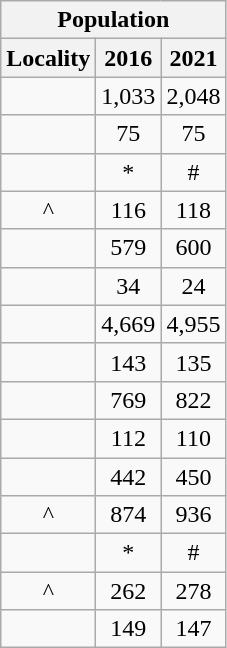<table class="wikitable" style="text-align:center;">
<tr>
<th colspan="3" style="text-align:center; font-weight:bold">Population</th>
</tr>
<tr>
<th style="text-align:center; background:  font-weight:bold">Locality</th>
<th style="text-align:center; background:  font-weight:bold"><strong>2016</strong></th>
<th style="text-align:center; background:  font-weight:bold"><strong>2021</strong></th>
</tr>
<tr>
<td></td>
<td>1,033</td>
<td>2,048</td>
</tr>
<tr>
<td></td>
<td>75</td>
<td>75</td>
</tr>
<tr>
<td></td>
<td>*</td>
<td>#</td>
</tr>
<tr>
<td>^</td>
<td>116</td>
<td>118</td>
</tr>
<tr>
<td></td>
<td>579</td>
<td>600</td>
</tr>
<tr>
<td></td>
<td>34</td>
<td>24</td>
</tr>
<tr>
<td></td>
<td>4,669</td>
<td>4,955</td>
</tr>
<tr>
<td></td>
<td>143</td>
<td>135</td>
</tr>
<tr>
<td></td>
<td>769</td>
<td>822</td>
</tr>
<tr>
<td></td>
<td>112</td>
<td>110</td>
</tr>
<tr>
<td></td>
<td>442</td>
<td>450</td>
</tr>
<tr>
<td>^</td>
<td>874</td>
<td>936</td>
</tr>
<tr>
<td></td>
<td>*</td>
<td>#</td>
</tr>
<tr>
<td>^</td>
<td>262</td>
<td>278</td>
</tr>
<tr>
<td></td>
<td>149</td>
<td>147</td>
</tr>
</table>
